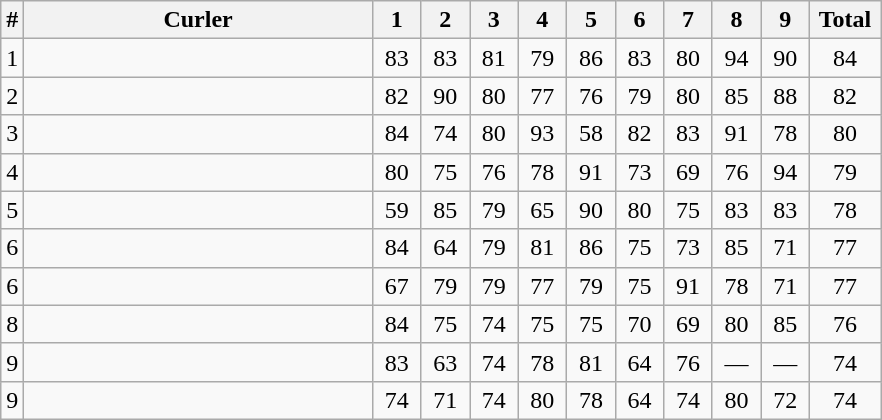<table class="wikitable sortable" style="text-align:center">
<tr>
<th>#</th>
<th width=225>Curler</th>
<th width=25>1</th>
<th width=25>2</th>
<th width=25>3</th>
<th width=25>4</th>
<th width=25>5</th>
<th width=25>6</th>
<th width=25>7</th>
<th width=25>8</th>
<th width=25>9</th>
<th width=40>Total</th>
</tr>
<tr>
<td>1</td>
<td align=left></td>
<td>83</td>
<td>83</td>
<td>81</td>
<td>79</td>
<td>86</td>
<td>83</td>
<td>80</td>
<td>94</td>
<td>90</td>
<td>84</td>
</tr>
<tr>
<td>2</td>
<td align=left></td>
<td>82</td>
<td>90</td>
<td>80</td>
<td>77</td>
<td>76</td>
<td>79</td>
<td>80</td>
<td>85</td>
<td>88</td>
<td>82</td>
</tr>
<tr>
<td>3</td>
<td align=left></td>
<td>84</td>
<td>74</td>
<td>80</td>
<td>93</td>
<td>58</td>
<td>82</td>
<td>83</td>
<td>91</td>
<td>78</td>
<td>80</td>
</tr>
<tr>
<td>4</td>
<td align=left></td>
<td>80</td>
<td>75</td>
<td>76</td>
<td>78</td>
<td>91</td>
<td>73</td>
<td>69</td>
<td>76</td>
<td>94</td>
<td>79</td>
</tr>
<tr>
<td>5</td>
<td align=left></td>
<td>59</td>
<td>85</td>
<td>79</td>
<td>65</td>
<td>90</td>
<td>80</td>
<td>75</td>
<td>83</td>
<td>83</td>
<td>78</td>
</tr>
<tr>
<td>6</td>
<td align=left></td>
<td>84</td>
<td>64</td>
<td>79</td>
<td>81</td>
<td>86</td>
<td>75</td>
<td>73</td>
<td>85</td>
<td>71</td>
<td>77</td>
</tr>
<tr>
<td>6</td>
<td align=left></td>
<td>67</td>
<td>79</td>
<td>79</td>
<td>77</td>
<td>79</td>
<td>75</td>
<td>91</td>
<td>78</td>
<td>71</td>
<td>77</td>
</tr>
<tr>
<td>8</td>
<td align=left></td>
<td>84</td>
<td>75</td>
<td>74</td>
<td>75</td>
<td>75</td>
<td>70</td>
<td>69</td>
<td>80</td>
<td>85</td>
<td>76</td>
</tr>
<tr>
<td>9</td>
<td align=left></td>
<td>83</td>
<td>63</td>
<td>74</td>
<td>78</td>
<td>81</td>
<td>64</td>
<td>76</td>
<td>—</td>
<td>—</td>
<td>74</td>
</tr>
<tr>
<td>9</td>
<td align=left></td>
<td>74</td>
<td>71</td>
<td>74</td>
<td>80</td>
<td>78</td>
<td>64</td>
<td>74</td>
<td>80</td>
<td>72</td>
<td>74</td>
</tr>
</table>
